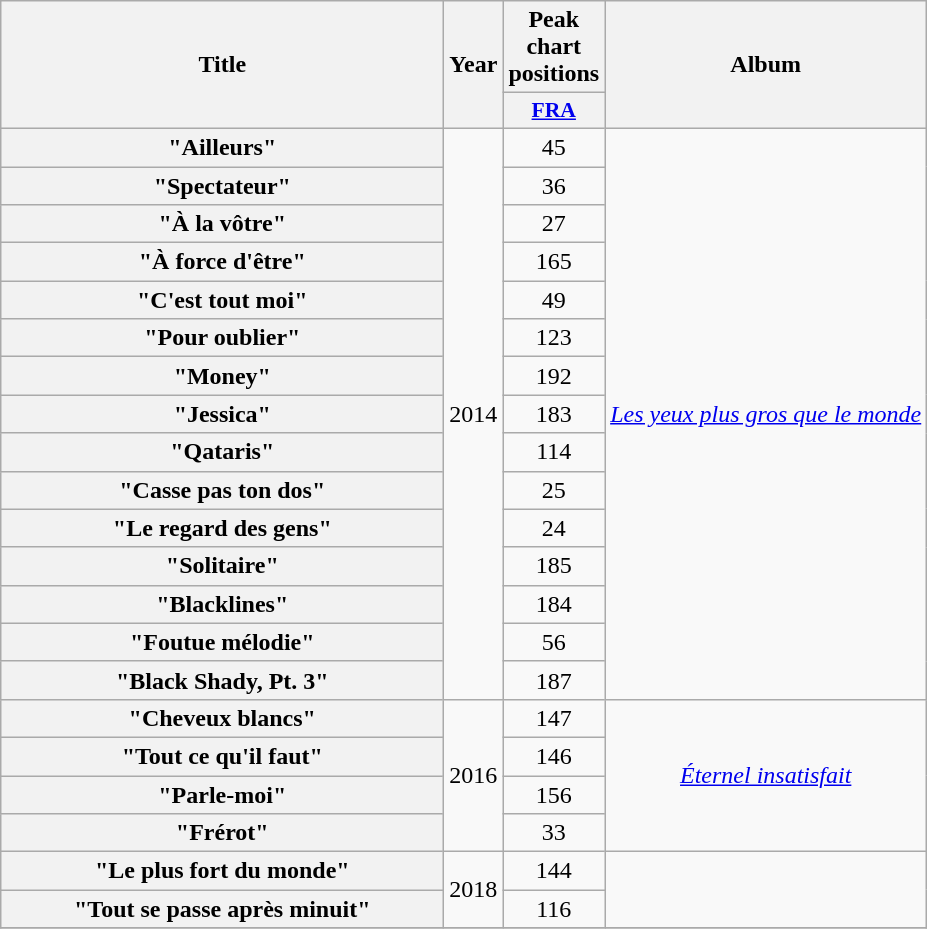<table class="wikitable plainrowheaders" style="text-align:center;">
<tr>
<th rowspan="2" scope="col" style="width:18em;">Title</th>
<th rowspan="2" scope="col">Year</th>
<th colspan="1" scope="col">Peak chart positions</th>
<th rowspan="2" scope="col">Album</th>
</tr>
<tr>
<th scope="col" style="width:3em;font-size:90%;"><a href='#'>FRA</a><br></th>
</tr>
<tr>
<th scope="row">"Ailleurs"</th>
<td rowspan="15">2014</td>
<td>45</td>
<td rowspan="15"><em><a href='#'>Les yeux plus gros que le monde</a></em></td>
</tr>
<tr>
<th scope="row">"Spectateur"</th>
<td>36</td>
</tr>
<tr>
<th scope="row">"À la vôtre" <br> </th>
<td>27</td>
</tr>
<tr>
<th scope="row">"À force d'être"</th>
<td>165</td>
</tr>
<tr>
<th scope="row">"C'est tout moi"</th>
<td>49</td>
</tr>
<tr>
<th scope="row">"Pour oublier"</th>
<td>123</td>
</tr>
<tr>
<th scope="row">"Money"</th>
<td>192</td>
</tr>
<tr>
<th scope="row">"Jessica"</th>
<td>183</td>
</tr>
<tr>
<th scope="row">"Qataris"</th>
<td>114</td>
</tr>
<tr>
<th scope="row">"Casse pas ton dos"</th>
<td>25</td>
</tr>
<tr>
<th scope="row">"Le regard des gens"</th>
<td>24</td>
</tr>
<tr>
<th scope="row">"Solitaire"</th>
<td>185</td>
</tr>
<tr>
<th scope="row">"Blacklines"</th>
<td>184</td>
</tr>
<tr>
<th scope="row">"Foutue mélodie"</th>
<td>56</td>
</tr>
<tr>
<th scope="row">"Black Shady, Pt. 3"</th>
<td>187</td>
</tr>
<tr>
<th scope="row">"Cheveux blancs"</th>
<td rowspan="4">2016</td>
<td>147</td>
<td rowspan="4"><em><a href='#'>Éternel insatisfait</a></em></td>
</tr>
<tr>
<th scope="row">"Tout ce qu'il faut"<br></th>
<td>146</td>
</tr>
<tr>
<th scope="row">"Parle-moi"<br></th>
<td>156</td>
</tr>
<tr>
<th scope="row">"Frérot"<br></th>
<td>33<br></td>
</tr>
<tr>
<th scope="row">"Le plus fort du monde"</th>
<td rowspan="2">2018</td>
<td>144</td>
<td rowspan="2"></td>
</tr>
<tr>
<th scope="row">"Tout se passe après minuit"</th>
<td>116</td>
</tr>
<tr>
</tr>
</table>
